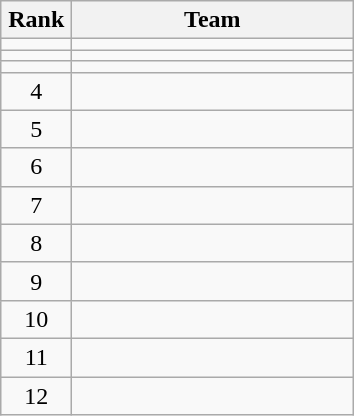<table class="wikitable" style="text-align: center;">
<tr>
<th width=40>Rank</th>
<th width=180>Team</th>
</tr>
<tr align=center>
<td></td>
<td style="text-align:left;"></td>
</tr>
<tr align=center>
<td></td>
<td style="text-align:left;"></td>
</tr>
<tr align=center>
<td></td>
<td style="text-align:left;"></td>
</tr>
<tr align=center>
<td>4</td>
<td style="text-align:left;"></td>
</tr>
<tr align=center>
<td>5</td>
<td style="text-align:left;"></td>
</tr>
<tr align=center>
<td>6</td>
<td style="text-align:left;"></td>
</tr>
<tr align=center>
<td>7</td>
<td style="text-align:left;"></td>
</tr>
<tr align=center>
<td>8</td>
<td style="text-align:left;"></td>
</tr>
<tr align=center>
<td>9</td>
<td style="text-align:left;"></td>
</tr>
<tr align=center>
<td>10</td>
<td style="text-align:left;"></td>
</tr>
<tr align=center>
<td>11</td>
<td style="text-align:left;"></td>
</tr>
<tr align=center>
<td>12</td>
<td style="text-align:left;"></td>
</tr>
</table>
